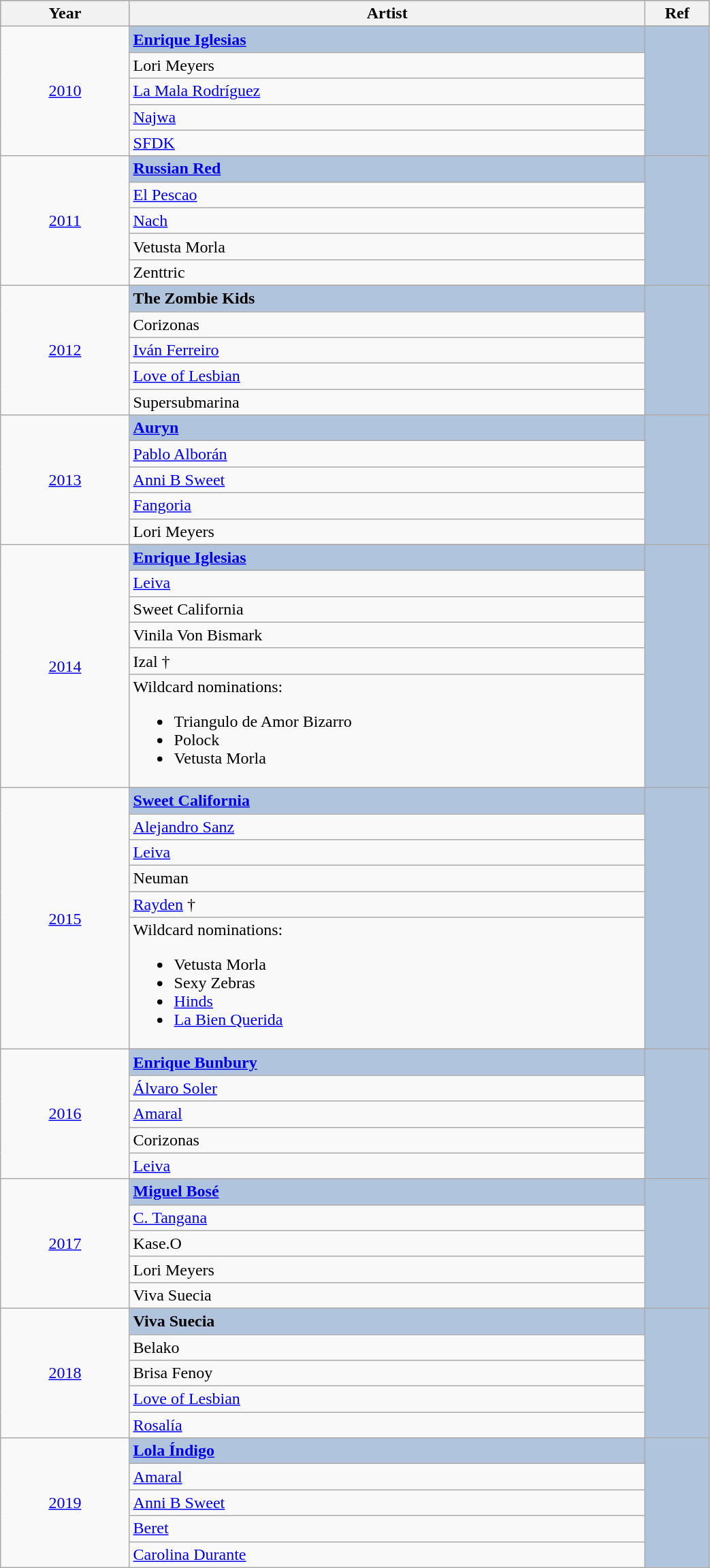<table class="wikitable" style="width:55%;">
<tr style="background:#bebebe;">
<th style="width:10%;">Year</th>
<th style="width:40%;">Artist</th>
<th style="width:5%;">Ref</th>
</tr>
<tr>
<td rowspan="6" align="center"><a href='#'>2010</a></td>
</tr>
<tr style="background:#B0C4DE">
<td><strong><a href='#'>Enrique Iglesias</a></strong></td>
<td rowspan="6" align="center"></td>
</tr>
<tr>
<td>Lori Meyers</td>
</tr>
<tr>
<td><a href='#'>La Mala Rodríguez</a></td>
</tr>
<tr>
<td><a href='#'>Najwa</a></td>
</tr>
<tr>
<td><a href='#'>SFDK</a></td>
</tr>
<tr>
<td rowspan="6" align="center"><a href='#'>2011</a></td>
</tr>
<tr style="background:#B0C4DE">
<td><strong><a href='#'>Russian Red</a></strong></td>
<td rowspan="6" align="center"></td>
</tr>
<tr>
<td><a href='#'>El Pescao</a></td>
</tr>
<tr>
<td><a href='#'>Nach</a></td>
</tr>
<tr>
<td>Vetusta Morla</td>
</tr>
<tr>
<td>Zenttric</td>
</tr>
<tr>
<td rowspan="6" align="center"><a href='#'>2012</a></td>
</tr>
<tr style="background:#B0C4DE">
<td><strong>The Zombie Kids</strong></td>
<td rowspan="6" align="center"></td>
</tr>
<tr>
<td>Corizonas</td>
</tr>
<tr>
<td><a href='#'>Iván Ferreiro</a></td>
</tr>
<tr>
<td><a href='#'>Love of Lesbian</a></td>
</tr>
<tr>
<td>Supersubmarina</td>
</tr>
<tr>
<td rowspan="6" align="center"><a href='#'>2013</a></td>
</tr>
<tr style="background:#B0C4DE">
<td><strong><a href='#'>Auryn</a></strong></td>
<td rowspan="6" align="center"></td>
</tr>
<tr>
<td><a href='#'>Pablo Alborán</a></td>
</tr>
<tr>
<td><a href='#'>Anni B Sweet</a></td>
</tr>
<tr>
<td><a href='#'>Fangoria</a></td>
</tr>
<tr>
<td>Lori Meyers</td>
</tr>
<tr>
<td rowspan="7" align="center"><a href='#'>2014</a></td>
</tr>
<tr style="background:#B0C4DE">
<td><strong><a href='#'>Enrique Iglesias</a></strong></td>
<td rowspan="7" align="center"></td>
</tr>
<tr>
<td><a href='#'>Leiva</a></td>
</tr>
<tr>
<td>Sweet California</td>
</tr>
<tr>
<td>Vinila Von Bismark</td>
</tr>
<tr>
<td>Izal †</td>
</tr>
<tr>
<td>Wildcard nominations:<br><ul><li>Triangulo de Amor Bizarro</li><li>Polock</li><li>Vetusta Morla</li></ul></td>
</tr>
<tr>
<td rowspan="7" align="center"><a href='#'>2015</a></td>
</tr>
<tr style="background:#B0C4DE">
<td><strong><a href='#'>Sweet California</a></strong></td>
<td rowspan="7" align="center"></td>
</tr>
<tr>
<td><a href='#'>Alejandro Sanz</a></td>
</tr>
<tr>
<td><a href='#'>Leiva</a></td>
</tr>
<tr>
<td>Neuman</td>
</tr>
<tr>
<td><a href='#'>Rayden</a> †</td>
</tr>
<tr>
<td>Wildcard nominations:<br><ul><li>Vetusta Morla</li><li>Sexy Zebras</li><li><a href='#'>Hinds</a></li><li><a href='#'>La Bien Querida</a></li></ul></td>
</tr>
<tr>
<td rowspan="6" align="center"><a href='#'>2016</a></td>
</tr>
<tr style="background:#B0C4DE">
<td><strong><a href='#'>Enrique Bunbury</a></strong></td>
<td rowspan="6" align="center"></td>
</tr>
<tr>
<td><a href='#'>Álvaro Soler</a></td>
</tr>
<tr>
<td><a href='#'>Amaral</a></td>
</tr>
<tr>
<td>Corizonas</td>
</tr>
<tr>
<td><a href='#'>Leiva</a></td>
</tr>
<tr>
<td rowspan="6" align="center"><a href='#'>2017</a></td>
</tr>
<tr style="background:#B0C4DE">
<td><strong><a href='#'>Miguel Bosé</a></strong></td>
<td rowspan="6" align="center"></td>
</tr>
<tr>
<td><a href='#'>C. Tangana</a></td>
</tr>
<tr>
<td>Kase.O</td>
</tr>
<tr>
<td>Lori Meyers</td>
</tr>
<tr>
<td>Viva Suecia</td>
</tr>
<tr>
<td rowspan="6" align="center"><a href='#'>2018</a></td>
</tr>
<tr style="background:#B0C4DE">
<td><strong>Viva Suecia</strong></td>
<td rowspan="6" align="center"></td>
</tr>
<tr>
<td>Belako</td>
</tr>
<tr>
<td>Brisa Fenoy</td>
</tr>
<tr>
<td><a href='#'>Love of Lesbian</a></td>
</tr>
<tr>
<td><a href='#'>Rosalía</a></td>
</tr>
<tr>
<td rowspan="6" align="center"><a href='#'>2019</a></td>
</tr>
<tr style="background:#B0C4DE">
<td><strong><a href='#'>Lola Índigo</a></strong></td>
<td rowspan="6" align="center"></td>
</tr>
<tr>
<td><a href='#'>Amaral</a></td>
</tr>
<tr>
<td><a href='#'>Anni B Sweet</a></td>
</tr>
<tr>
<td><a href='#'>Beret</a></td>
</tr>
<tr>
<td><a href='#'>Carolina Durante</a></td>
</tr>
</table>
